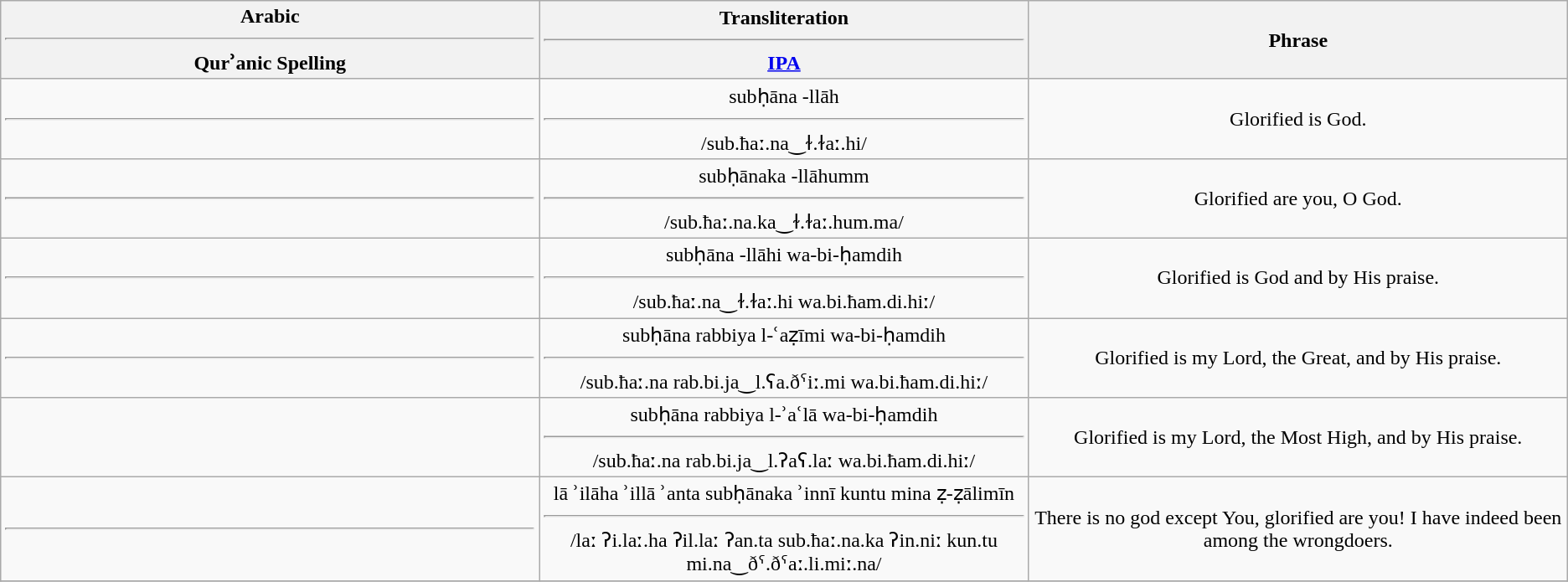<table class="wikitable" style="text-align: center">
<tr>
<th style="width:33%;">Arabic <hr> Qurʾanic Spelling</th>
<th style="width:30%;">Transliteration <hr> <a href='#'>IPA</a></th>
<th style="width:33%;">Phrase</th>
</tr>
<tr>
<td> <hr></td>
<td>subḥāna -llāh <hr> /sub.ħaː.na‿ɫ.ɫaː.hi/</td>
<td>Glorified is God.</td>
</tr>
<tr>
<td> <hr> </td>
<td>subḥānaka -llāhumm <hr> /sub.ħaː.na.ka‿ɫ.ɫaː.hum.ma/</td>
<td>Glorified are you, O God.</td>
</tr>
<tr>
<td> <hr> </td>
<td>subḥāna -llāhi wa-bi-ḥamdih <hr> /sub.ħaː.na‿ɫ.ɫaː.hi wa.bi.ħam.di.hiː/</td>
<td>Glorified is God and by His praise.</td>
</tr>
<tr>
<td> <hr> </td>
<td>subḥāna rabbiya l-ʿaẓīmi wa-bi-ḥamdih <hr> /sub.ħaː.na rab.bi.ja‿l.ʕa.ðˤiː.mi wa.bi.ħam.di.hiː/</td>
<td>Glorified is my Lord, the Great, and by His praise.</td>
</tr>
<tr>
<td></td>
<td>subḥāna rabbiya l-ʾaʿlā wa-bi-ḥamdih <hr> /sub.ħaː.na rab.bi.ja‿l.ʔaʕ.laː wa.bi.ħam.di.hiː/</td>
<td>Glorified is my Lord, the Most High, and by His praise.</td>
</tr>
<tr>
<td> <hr> </td>
<td>lā ʾilāha ʾillā ʾanta subḥānaka ʾinnī kuntu mina ẓ-ẓālimīn <hr> /laː ʔi.laː.ha ʔil.laː ʔan.ta sub.ħaː.na.ka ʔin.niː kun.tu mi.na‿ðˤ.ðˤaː.li.miː.na/</td>
<td>There is no god except You, glorified are you! I have indeed been among the wrongdoers.</td>
</tr>
<tr>
</tr>
</table>
